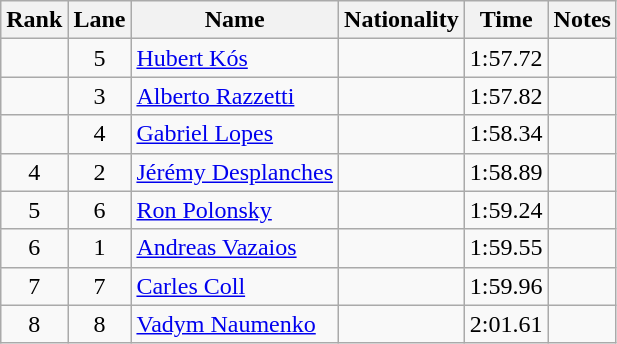<table class="wikitable sortable" style="text-align:center">
<tr>
<th>Rank</th>
<th>Lane</th>
<th>Name</th>
<th>Nationality</th>
<th>Time</th>
<th>Notes</th>
</tr>
<tr>
<td></td>
<td>5</td>
<td align=left><a href='#'>Hubert Kós</a></td>
<td align=left></td>
<td>1:57.72</td>
<td></td>
</tr>
<tr>
<td></td>
<td>3</td>
<td align=left><a href='#'>Alberto Razzetti</a></td>
<td align=left></td>
<td>1:57.82</td>
<td></td>
</tr>
<tr>
<td></td>
<td>4</td>
<td align=left><a href='#'>Gabriel Lopes</a></td>
<td align=left></td>
<td>1:58.34</td>
<td></td>
</tr>
<tr>
<td>4</td>
<td>2</td>
<td align=left><a href='#'>Jérémy Desplanches</a></td>
<td align=left></td>
<td>1:58.89</td>
<td></td>
</tr>
<tr>
<td>5</td>
<td>6</td>
<td align=left><a href='#'>Ron Polonsky</a></td>
<td align=left></td>
<td>1:59.24</td>
<td></td>
</tr>
<tr>
<td>6</td>
<td>1</td>
<td align=left><a href='#'>Andreas Vazaios</a></td>
<td align=left></td>
<td>1:59.55</td>
<td></td>
</tr>
<tr>
<td>7</td>
<td>7</td>
<td align=left><a href='#'>Carles Coll</a></td>
<td align=left></td>
<td>1:59.96</td>
<td></td>
</tr>
<tr>
<td>8</td>
<td>8</td>
<td align=left><a href='#'>Vadym Naumenko</a></td>
<td align=left></td>
<td>2:01.61</td>
<td></td>
</tr>
</table>
